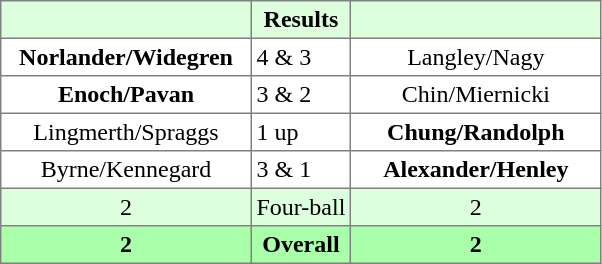<table border="1" cellpadding="3" style="border-collapse:collapse; text-align:center;">
<tr style="background:#ddffdd;">
<th width=160></th>
<th>Results</th>
<th width=160></th>
</tr>
<tr>
<td><strong>Norlander/Widegren</strong></td>
<td align=left> 4 & 3</td>
<td>Langley/Nagy</td>
</tr>
<tr>
<td><strong>Enoch/Pavan</strong></td>
<td align=left> 3 & 2</td>
<td>Chin/Miernicki</td>
</tr>
<tr>
<td>Lingmerth/Spraggs</td>
<td align=left> 1 up</td>
<td><strong>Chung/Randolph</strong></td>
</tr>
<tr>
<td>Byrne/Kennegard</td>
<td align=left> 3 & 1</td>
<td><strong>Alexander/Henley</strong></td>
</tr>
<tr style="background:#ddffdd;">
<td>2</td>
<td>Four-ball</td>
<td>2</td>
</tr>
<tr style="background:#aaffaa;">
<th>2</th>
<th>Overall</th>
<th>2</th>
</tr>
</table>
